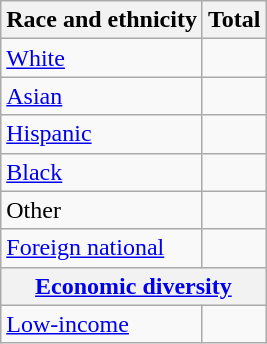<table class="wikitable floatright sortable collapsible" ; text-align:right; font-size:80%;">
<tr>
<th>Race and ethnicity</th>
<th colspan="2" data-sort-type="number">Total</th>
</tr>
<tr>
<td><a href='#'>White</a></td>
<td align=right></td>
</tr>
<tr>
<td><a href='#'>Asian</a></td>
<td align=right></td>
</tr>
<tr>
<td><a href='#'>Hispanic</a></td>
<td align=right></td>
</tr>
<tr>
<td><a href='#'>Black</a></td>
<td align=right></td>
</tr>
<tr>
<td>Other</td>
<td align=right></td>
</tr>
<tr>
<td><a href='#'>Foreign national</a></td>
<td align=right></td>
</tr>
<tr>
<th colspan="4" data-sort-type="number"><a href='#'>Economic diversity</a></th>
</tr>
<tr>
<td><a href='#'>Low-income</a></td>
<td align=right></td>
</tr>
</table>
